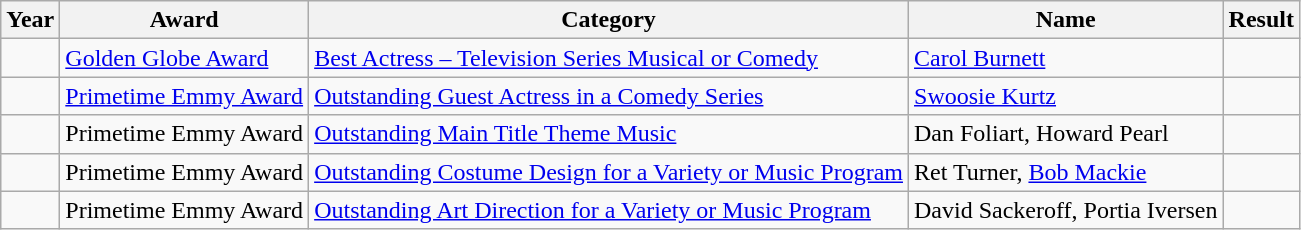<table class="wikitable sortable plainrowheaders">
<tr>
<th scope="col">Year</th>
<th scope="col">Award</th>
<th scope="col">Category</th>
<th scope="col">Name</th>
<th scope="col">Result</th>
</tr>
<tr>
<td></td>
<td><a href='#'>Golden Globe Award</a></td>
<td><a href='#'>Best Actress – Television Series Musical or Comedy</a></td>
<td><a href='#'>Carol Burnett</a></td>
<td></td>
</tr>
<tr>
<td></td>
<td><a href='#'>Primetime Emmy Award</a></td>
<td><a href='#'>Outstanding Guest Actress in a Comedy Series</a></td>
<td><a href='#'>Swoosie Kurtz</a></td>
<td></td>
</tr>
<tr>
<td></td>
<td>Primetime Emmy Award</td>
<td><a href='#'>Outstanding Main Title Theme Music</a></td>
<td>Dan Foliart, Howard Pearl</td>
<td></td>
</tr>
<tr>
<td></td>
<td>Primetime Emmy Award</td>
<td><a href='#'>Outstanding Costume Design for a Variety or Music Program</a></td>
<td>Ret Turner, <a href='#'>Bob Mackie</a></td>
<td></td>
</tr>
<tr>
<td></td>
<td>Primetime Emmy Award</td>
<td><a href='#'>Outstanding Art Direction for a Variety or Music Program</a></td>
<td>David Sackeroff, Portia Iversen</td>
<td></td>
</tr>
</table>
